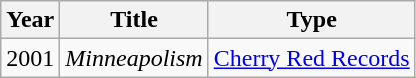<table class="wikitable">
<tr>
<th>Year</th>
<th>Title</th>
<th>Type</th>
</tr>
<tr>
<td>2001</td>
<td><em>Minneapolism</em></td>
<td><a href='#'>Cherry Red Records</a></td>
</tr>
</table>
